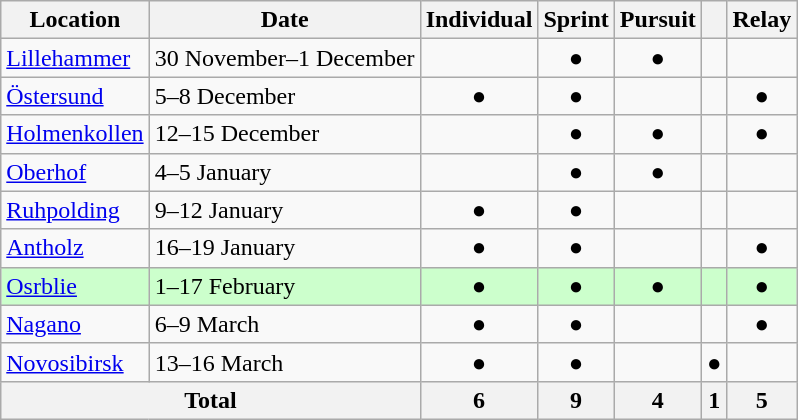<table class="wikitable" border="1">
<tr>
<th>Location</th>
<th>Date</th>
<th>Individual</th>
<th>Sprint</th>
<th>Pursuit</th>
<th></th>
<th>Relay</th>
</tr>
<tr align=center>
<td align=left> <a href='#'>Lillehammer</a></td>
<td align=left>30 November–1 December</td>
<td></td>
<td>●</td>
<td>●</td>
<td></td>
<td></td>
</tr>
<tr align=center>
<td align=left> <a href='#'>Östersund</a></td>
<td align=left>5–8 December</td>
<td>●</td>
<td>●</td>
<td></td>
<td></td>
<td>●</td>
</tr>
<tr align=center>
<td align=left> <a href='#'>Holmenkollen</a></td>
<td align=left>12–15 December</td>
<td></td>
<td>●</td>
<td>●</td>
<td></td>
<td>●</td>
</tr>
<tr align=center>
<td align=left> <a href='#'>Oberhof</a></td>
<td align=left>4–5 January</td>
<td></td>
<td>●</td>
<td>●</td>
<td></td>
<td></td>
</tr>
<tr align=center>
<td align=left> <a href='#'>Ruhpolding</a></td>
<td align=left>9–12 January</td>
<td>●</td>
<td>●</td>
<td></td>
<td></td>
<td></td>
</tr>
<tr align=center>
<td align=left> <a href='#'>Antholz</a></td>
<td align=left>16–19 January</td>
<td>●</td>
<td>●</td>
<td></td>
<td></td>
<td>●</td>
</tr>
<tr align=center  style="background:#ccffcc">
<td align=left> <a href='#'>Osrblie</a></td>
<td align=left>1–17 February</td>
<td>●</td>
<td>●</td>
<td>●</td>
<td></td>
<td>●</td>
</tr>
<tr align=center>
<td align=left> <a href='#'>Nagano</a></td>
<td align=left>6–9 March</td>
<td>●</td>
<td>●</td>
<td></td>
<td></td>
<td>●</td>
</tr>
<tr align=center>
<td align=left> <a href='#'>Novosibirsk</a></td>
<td align=left>13–16 March</td>
<td>●</td>
<td>●</td>
<td></td>
<td>●</td>
<td></td>
</tr>
<tr align=center>
<th colspan="2">Total</th>
<th>6</th>
<th>9</th>
<th>4</th>
<th>1</th>
<th>5</th>
</tr>
</table>
